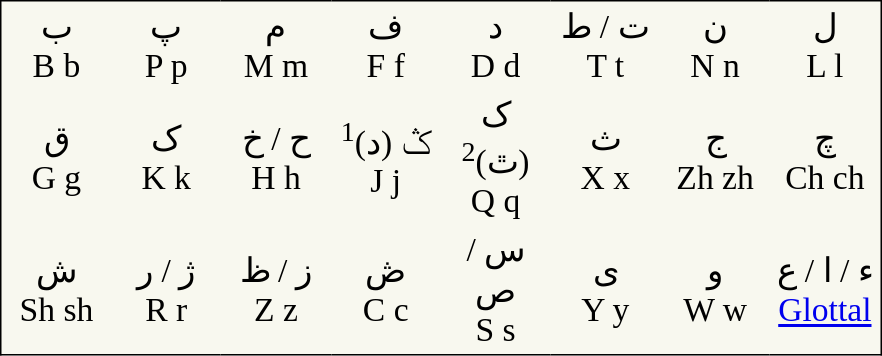<table style="font-family:Arial Unicode MS; font-size:1.4em; border-color:#000000; border-width:1px; border-style:solid; border-collapse:collapse; background-color:#F8F8EF">
<tr>
<td style="width:3em; text-align:center; padding: 3px;">ب<br>B b</td>
<td style="width:3em; text-align:center; padding: 3px;">پ<br>P p</td>
<td style="width:3em; text-align:center; padding: 3px;">م<br>M m</td>
<td style="width:3em; text-align:center; padding: 3px;">ف<br>F f</td>
<td style="width:3em; text-align:center; padding: 3px;">د<br>D d</td>
<td style="width:3em; text-align:center; padding: 3px;">ت / ط<br>T t</td>
<td style="width:3em; text-align:center; padding: 3px;">ن<br>N n</td>
<td style="width:3em; text-align:center; padding: 3px;">ل<br>L l</td>
</tr>
<tr>
<td style="width:3em; text-align:center; padding: 3px;">ق<br>G g</td>
<td style="width:3em; text-align:center; padding: 3px;">ک<br>K k</td>
<td style="width:3em; text-align:center; padding: 3px;">ح / خ<br>H h</td>
<td style="width:3em; text-align:center; padding: 3px;">ݣ‌ (د)<sup>1</sup><br>J j</td>
<td style="width:3em; text-align:center; padding: 3px;">ک (ٿ)<sup>2</sup><br>Q q</td>
<td style="width:3em; text-align:center; padding: 3px;">ث<br>X x</td>
<td style="width:3em; text-align:center; padding: 3px;">ج<br>Zh zh</td>
<td style="width:3em; text-align:center; padding: 3px;">چ<br>Ch ch</td>
</tr>
<tr>
<td style="width:3em; text-align:center; padding: 3px;">ش<br>Sh sh</td>
<td style="width:3em; text-align:center; padding: 3px;">ژ / ر<br>R r</td>
<td style="width:3em; text-align:center; padding: 3px;">ز / ظ<br>Z z</td>
<td style="width:3em; text-align:center; padding: 3px;">ڞ<br>C c</td>
<td style="width:3em; text-align:center; padding: 3px;">س / ص<br>S s</td>
<td style="width:3em; text-align:center; padding: 3px;">ی<br>Y y</td>
<td style="width:3em; text-align:center; padding: 3px;">و<br>W w</td>
<td style="width:3em; text-align:center; padding: 3px;">ء / ا / ع<br><a href='#'>Glottal</a></td>
</tr>
</table>
